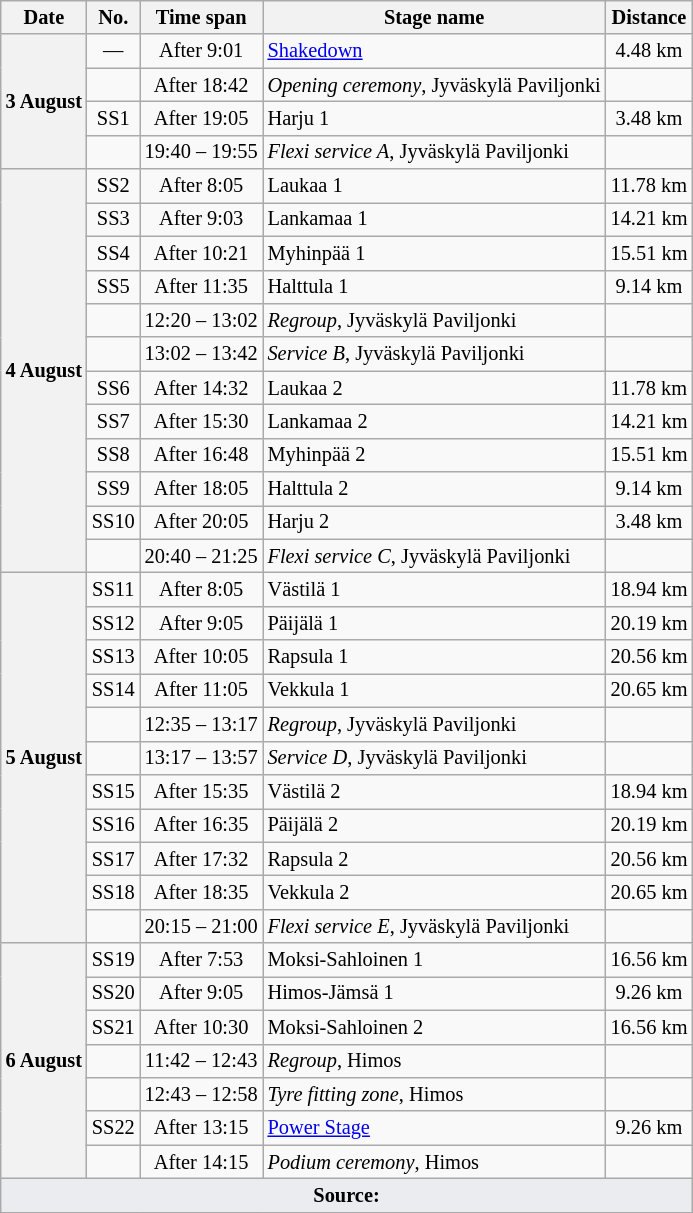<table class="wikitable" style="font-size: 85%;">
<tr>
<th>Date</th>
<th>No.</th>
<th>Time span</th>
<th>Stage name</th>
<th>Distance</th>
</tr>
<tr>
<th rowspan="4">3 August</th>
<td align="center">—</td>
<td align="center">After 9:01</td>
<td><a href='#'>Shakedown</a></td>
<td align="center">4.48 km</td>
</tr>
<tr>
<td align="center"></td>
<td align="center">After 18:42</td>
<td><em>Opening ceremony</em>, Jyväskylä Paviljonki</td>
<td></td>
</tr>
<tr>
<td align="center">SS1</td>
<td align="center">After 19:05</td>
<td>Harju 1</td>
<td align="center">3.48 km</td>
</tr>
<tr>
<td align="center"></td>
<td align="center">19:40 – 19:55</td>
<td><em>Flexi service A</em>, Jyväskylä Paviljonki</td>
<td></td>
</tr>
<tr>
<th rowspan="12">4 August</th>
<td align="center">SS2</td>
<td align="center">After 8:05</td>
<td>Laukaa 1</td>
<td align="center">11.78 km</td>
</tr>
<tr>
<td align="center">SS3</td>
<td align="center">After 9:03</td>
<td>Lankamaa 1</td>
<td align="center">14.21 km</td>
</tr>
<tr>
<td align="center">SS4</td>
<td align="center">After 10:21</td>
<td>Myhinpää 1</td>
<td align="center">15.51 km</td>
</tr>
<tr>
<td align="center">SS5</td>
<td align="center">After 11:35</td>
<td>Halttula 1</td>
<td align="center">9.14 km</td>
</tr>
<tr>
<td align="center"></td>
<td align="center">12:20 – 13:02</td>
<td><em>Regroup</em>, Jyväskylä Paviljonki</td>
<td></td>
</tr>
<tr>
<td align="center"></td>
<td align="center">13:02 – 13:42</td>
<td><em>Service B</em>, Jyväskylä Paviljonki</td>
<td></td>
</tr>
<tr>
<td align="center">SS6</td>
<td align="center">After 14:32</td>
<td>Laukaa 2</td>
<td align="center">11.78 km</td>
</tr>
<tr>
<td align="center">SS7</td>
<td align="center">After 15:30</td>
<td>Lankamaa 2</td>
<td align="center">14.21 km</td>
</tr>
<tr>
<td align="center">SS8</td>
<td align="center">After 16:48</td>
<td>Myhinpää 2</td>
<td align="center">15.51 km</td>
</tr>
<tr>
<td align="center">SS9</td>
<td align="center">After 18:05</td>
<td>Halttula 2</td>
<td align="center">9.14 km</td>
</tr>
<tr>
<td align="center">SS10</td>
<td align="center">After 20:05</td>
<td>Harju 2</td>
<td align="center">3.48 km</td>
</tr>
<tr>
<td align="center"></td>
<td align="center">20:40 – 21:25</td>
<td><em>Flexi service C</em>, Jyväskylä Paviljonki</td>
<td></td>
</tr>
<tr>
<th rowspan="11">5 August</th>
<td align="center">SS11</td>
<td align="center">After 8:05</td>
<td>Västilä 1</td>
<td align="center">18.94 km</td>
</tr>
<tr>
<td align="center">SS12</td>
<td align="center">After 9:05</td>
<td>Päijälä 1</td>
<td align="center">20.19 km</td>
</tr>
<tr>
<td align="center">SS13</td>
<td align="center">After 10:05</td>
<td>Rapsula 1</td>
<td align="center">20.56 km</td>
</tr>
<tr>
<td align="center">SS14</td>
<td align="center">After 11:05</td>
<td>Vekkula 1</td>
<td align="center">20.65 km</td>
</tr>
<tr>
<td align="center"></td>
<td align="center">12:35 – 13:17</td>
<td><em>Regroup</em>, Jyväskylä Paviljonki</td>
<td></td>
</tr>
<tr>
<td align="center"></td>
<td align="center">13:17 – 13:57</td>
<td><em>Service D</em>, Jyväskylä Paviljonki</td>
<td></td>
</tr>
<tr>
<td align="center">SS15</td>
<td align="center">After 15:35</td>
<td>Västilä 2</td>
<td align="center">18.94 km</td>
</tr>
<tr>
<td align="center">SS16</td>
<td align="center">After 16:35</td>
<td>Päijälä 2</td>
<td align="center">20.19 km</td>
</tr>
<tr>
<td align="center">SS17</td>
<td align="center">After 17:32</td>
<td>Rapsula 2</td>
<td align="center">20.56 km</td>
</tr>
<tr>
<td align="center">SS18</td>
<td align="center">After 18:35</td>
<td>Vekkula 2</td>
<td align="center">20.65 km</td>
</tr>
<tr>
<td align="center"></td>
<td align="center">20:15 – 21:00</td>
<td><em>Flexi service E</em>, Jyväskylä Paviljonki</td>
<td></td>
</tr>
<tr>
<th rowspan="7">6 August</th>
<td align="center">SS19</td>
<td align="center">After 7:53</td>
<td>Moksi-Sahloinen 1</td>
<td align="center">16.56 km</td>
</tr>
<tr>
<td align="center">SS20</td>
<td align="center">After 9:05</td>
<td>Himos-Jämsä 1</td>
<td align="center">9.26 km</td>
</tr>
<tr>
<td align="center">SS21</td>
<td align="center">After 10:30</td>
<td>Moksi-Sahloinen 2</td>
<td align="center">16.56 km</td>
</tr>
<tr>
<td align="center"></td>
<td align="center">11:42 – 12:43</td>
<td><em>Regroup</em>, Himos</td>
<td></td>
</tr>
<tr>
<td align="center"></td>
<td align="center">12:43 – 12:58</td>
<td><em>Tyre fitting zone</em>, Himos</td>
<td></td>
</tr>
<tr>
<td align="center">SS22</td>
<td align="center">After 13:15</td>
<td><a href='#'>Power Stage</a></td>
<td align="center">9.26 km</td>
</tr>
<tr>
<td align="center"></td>
<td align="center">After 14:15</td>
<td><em>Podium ceremony</em>, Himos</td>
<td></td>
</tr>
<tr>
<td colspan="5" style="background-color:#EAECF0;text-align:center"><strong>Source:</strong></td>
</tr>
<tr>
</tr>
</table>
